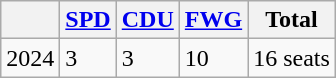<table class="wikitable">
<tr>
<th></th>
<th><a href='#'>SPD</a></th>
<th><a href='#'>CDU</a></th>
<th><a href='#'>FWG</a></th>
<th>Total</th>
</tr>
<tr>
<td>2024</td>
<td>3</td>
<td>3</td>
<td>10</td>
<td>16 seats</td>
</tr>
</table>
